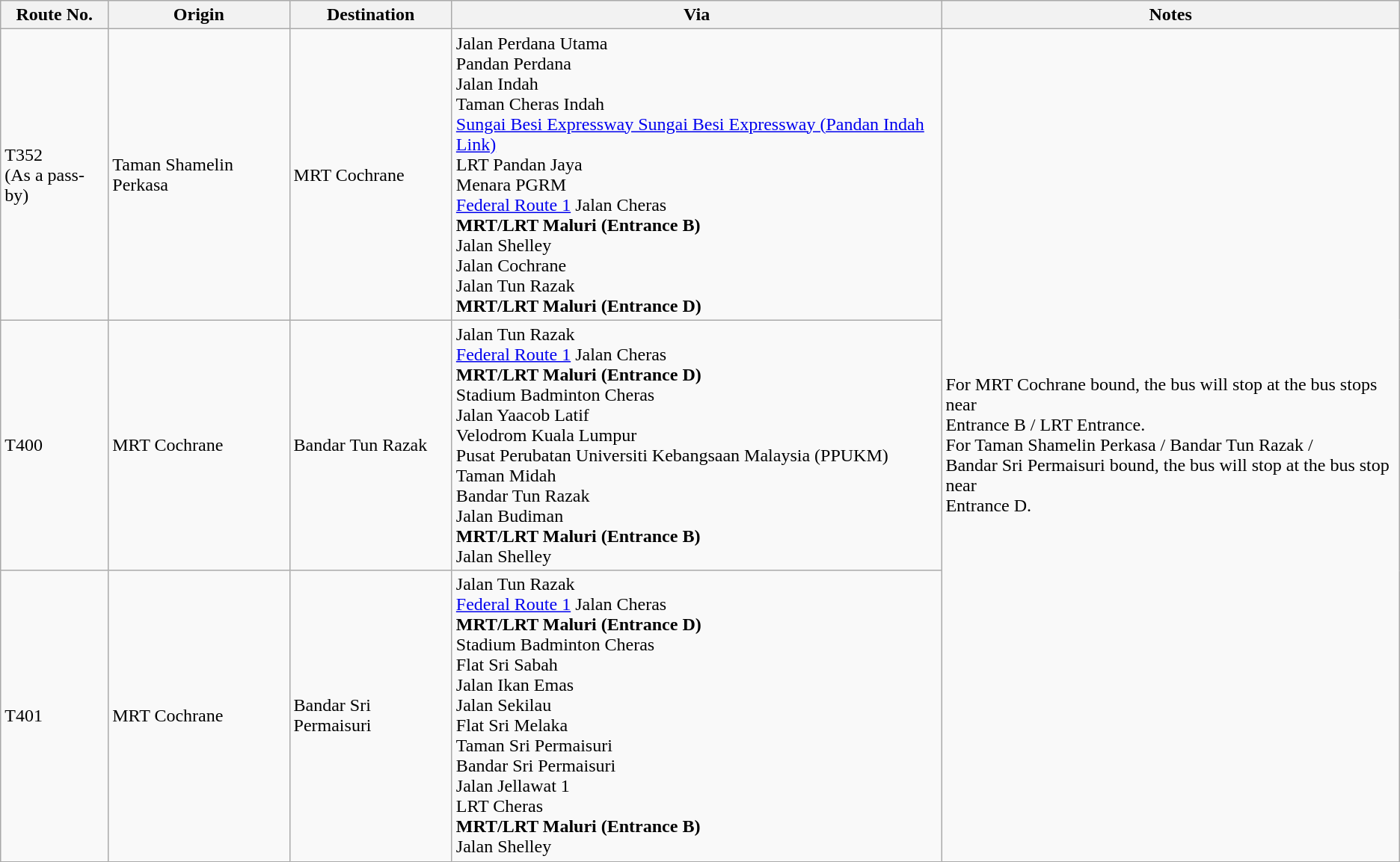<table class="wikitable">
<tr>
<th>Route No.</th>
<th>Origin</th>
<th>Destination</th>
<th>Via</th>
<th>Notes</th>
</tr>
<tr>
<td>T352<br>(As a pass-by)</td>
<td>Taman Shamelin Perkasa</td>
<td> MRT Cochrane</td>
<td>Jalan Perdana Utama<br>Pandan Perdana<br>
Jalan Indah<br>
Taman Cheras Indah<br>
<a href='#'>Sungai Besi Expressway Sungai Besi Expressway (Pandan Indah Link)</a><br>
 LRT Pandan Jaya<br>
Menara PGRM<br>
<a href='#'>Federal Route 1</a> Jalan Cheras<br>
 <strong>MRT/LRT Maluri (Entrance B)</strong><br>
Jalan Shelley<br>
Jalan Cochrane<br>
Jalan Tun Razak<br>
 <strong>MRT/LRT Maluri (Entrance D)</strong></td>
<td rowspan="3">For  MRT Cochrane bound, the bus will stop at the bus stops near<br>Entrance B / LRT Entrance.<br>For Taman Shamelin Perkasa / Bandar Tun Razak /<br>
Bandar Sri Permaisuri bound, the bus will stop at the bus stop near <br>
Entrance D.</td>
</tr>
<tr>
<td>T400</td>
<td> MRT Cochrane</td>
<td>Bandar Tun Razak</td>
<td>Jalan Tun Razak<br><a href='#'>Federal Route 1</a> Jalan Cheras<br>
 <strong>MRT/LRT Maluri (Entrance D)</strong><br>
Stadium Badminton Cheras<br>
Jalan Yaacob Latif<br>
Velodrom Kuala Lumpur<br>
Pusat Perubatan Universiti Kebangsaan Malaysia (PPUKM)<br>
Taman Midah<br>
Bandar Tun Razak<br>
Jalan Budiman<br>
 <strong>MRT/LRT Maluri (Entrance B)</strong><br>
Jalan Shelley</td>
</tr>
<tr>
<td>T401</td>
<td> MRT Cochrane</td>
<td>Bandar Sri Permaisuri</td>
<td>Jalan Tun Razak<br><a href='#'>Federal Route 1</a> Jalan Cheras<br>
 <strong>MRT/LRT Maluri (Entrance D)</strong><br>
Stadium Badminton Cheras<br>
Flat Sri Sabah<br>
Jalan Ikan Emas<br>
Jalan Sekilau<br>
Flat Sri Melaka<br>
Taman Sri Permaisuri<br>
Bandar Sri Permaisuri<br>
Jalan Jellawat 1<br>
 LRT Cheras<br>
 <strong>MRT/LRT Maluri (Entrance B)</strong><br>
Jalan Shelley</td>
</tr>
</table>
